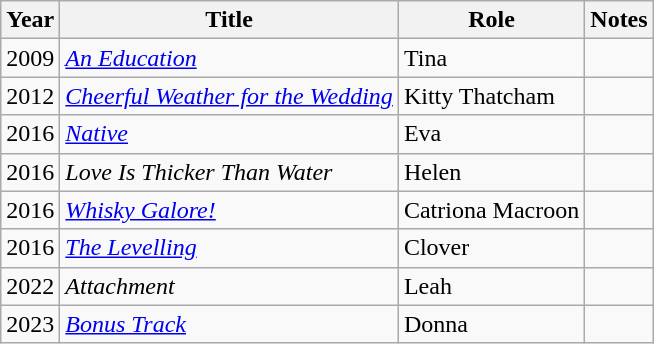<table class="wikitable sortable">
<tr>
<th>Year</th>
<th>Title</th>
<th>Role</th>
<th>Notes</th>
</tr>
<tr>
<td>2009</td>
<td><em><a href='#'>An Education</a></em></td>
<td>Tina</td>
<td></td>
</tr>
<tr>
<td>2012</td>
<td><em><a href='#'>Cheerful Weather for the Wedding</a></em></td>
<td>Kitty Thatcham</td>
<td></td>
</tr>
<tr>
<td>2016</td>
<td><em><a href='#'>Native</a></em></td>
<td>Eva</td>
<td></td>
</tr>
<tr>
<td>2016</td>
<td><em>Love Is Thicker Than Water</em></td>
<td>Helen</td>
<td></td>
</tr>
<tr>
<td>2016</td>
<td><em><a href='#'>Whisky Galore!</a></em></td>
<td>Catriona Macroon</td>
<td></td>
</tr>
<tr>
<td>2016</td>
<td><em><a href='#'>The Levelling</a></em></td>
<td>Clover</td>
<td></td>
</tr>
<tr>
<td>2022</td>
<td><em>Attachment</em></td>
<td>Leah</td>
<td></td>
</tr>
<tr>
<td>2023</td>
<td><em><a href='#'>Bonus Track</a></em></td>
<td>Donna</td>
</tr>
</table>
